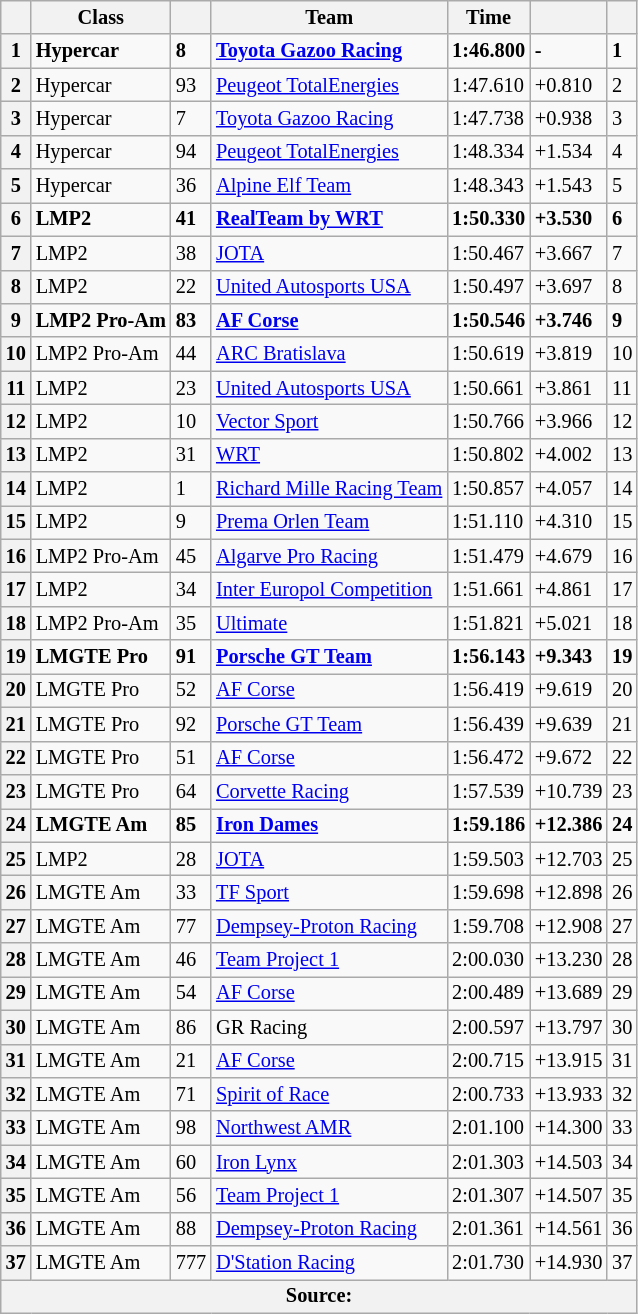<table class="wikitable" style="font-size:85%;">
<tr>
<th></th>
<th>Class</th>
<th></th>
<th>Team</th>
<th>Time</th>
<th></th>
<th></th>
</tr>
<tr style="font-weight:bold">
<th>1</th>
<td>Hypercar</td>
<td>8</td>
<td> <a href='#'>Toyota Gazoo Racing</a></td>
<td>1:46.800</td>
<td>-</td>
<td>1</td>
</tr>
<tr>
<th>2</th>
<td>Hypercar</td>
<td>93</td>
<td> <a href='#'>Peugeot TotalEnergies</a></td>
<td>1:47.610</td>
<td>+0.810</td>
<td>2</td>
</tr>
<tr>
<th>3</th>
<td>Hypercar</td>
<td>7</td>
<td> <a href='#'>Toyota Gazoo Racing</a></td>
<td>1:47.738</td>
<td>+0.938</td>
<td>3</td>
</tr>
<tr>
<th>4</th>
<td>Hypercar</td>
<td>94</td>
<td> <a href='#'>Peugeot TotalEnergies</a></td>
<td>1:48.334</td>
<td>+1.534</td>
<td>4</td>
</tr>
<tr>
<th>5</th>
<td>Hypercar</td>
<td>36</td>
<td> <a href='#'>Alpine Elf Team</a></td>
<td>1:48.343</td>
<td>+1.543</td>
<td>5</td>
</tr>
<tr style="font-weight:bold;">
<th>6</th>
<td>LMP2</td>
<td>41</td>
<td> <a href='#'>RealTeam by WRT</a></td>
<td>1:50.330</td>
<td>+3.530</td>
<td>6</td>
</tr>
<tr>
<th>7</th>
<td>LMP2</td>
<td>38</td>
<td> <a href='#'>JOTA</a></td>
<td>1:50.467</td>
<td>+3.667</td>
<td>7</td>
</tr>
<tr>
<th>8</th>
<td>LMP2</td>
<td>22</td>
<td> <a href='#'>United Autosports USA</a></td>
<td>1:50.497</td>
<td>+3.697</td>
<td>8</td>
</tr>
<tr>
<th><strong>9</strong></th>
<td><strong>LMP2 Pro-Am</strong></td>
<td><strong>83</strong></td>
<td><strong> <a href='#'>AF Corse</a></strong></td>
<td><strong>1:50.546</strong></td>
<td><strong>+3.746</strong></td>
<td><strong>9</strong></td>
</tr>
<tr>
<th>10</th>
<td>LMP2 Pro-Am</td>
<td>44</td>
<td> <a href='#'>ARC Bratislava</a></td>
<td>1:50.619</td>
<td>+3.819</td>
<td>10</td>
</tr>
<tr>
<th>11</th>
<td>LMP2</td>
<td>23</td>
<td> <a href='#'>United Autosports USA</a></td>
<td>1:50.661</td>
<td>+3.861</td>
<td>11</td>
</tr>
<tr>
<th>12</th>
<td>LMP2</td>
<td>10</td>
<td> <a href='#'>Vector Sport</a></td>
<td>1:50.766</td>
<td>+3.966</td>
<td>12</td>
</tr>
<tr>
<th>13</th>
<td>LMP2</td>
<td>31</td>
<td> <a href='#'>WRT</a></td>
<td>1:50.802</td>
<td>+4.002</td>
<td>13</td>
</tr>
<tr>
<th>14</th>
<td>LMP2</td>
<td>1</td>
<td> <a href='#'>Richard Mille Racing Team</a></td>
<td>1:50.857</td>
<td>+4.057</td>
<td>14</td>
</tr>
<tr>
<th>15</th>
<td>LMP2</td>
<td>9</td>
<td> <a href='#'>Prema Orlen Team</a></td>
<td>1:51.110</td>
<td>+4.310</td>
<td>15</td>
</tr>
<tr>
<th>16</th>
<td>LMP2 Pro-Am</td>
<td>45</td>
<td> <a href='#'>Algarve Pro Racing</a></td>
<td>1:51.479</td>
<td>+4.679</td>
<td>16</td>
</tr>
<tr>
<th>17</th>
<td>LMP2</td>
<td>34</td>
<td> <a href='#'>Inter Europol Competition</a></td>
<td>1:51.661</td>
<td>+4.861</td>
<td>17</td>
</tr>
<tr>
<th>18</th>
<td>LMP2 Pro-Am</td>
<td>35</td>
<td> <a href='#'>Ultimate</a></td>
<td>1:51.821</td>
<td>+5.021</td>
<td>18</td>
</tr>
<tr style="font-weight:bold;">
<th>19</th>
<td>LMGTE Pro</td>
<td>91</td>
<td> <a href='#'>Porsche GT Team</a></td>
<td>1:56.143</td>
<td>+9.343</td>
<td>19</td>
</tr>
<tr>
<th>20</th>
<td>LMGTE Pro</td>
<td>52</td>
<td> <a href='#'>AF Corse</a></td>
<td>1:56.419</td>
<td>+9.619</td>
<td>20</td>
</tr>
<tr>
<th>21</th>
<td>LMGTE Pro</td>
<td>92</td>
<td> <a href='#'>Porsche GT Team</a></td>
<td>1:56.439</td>
<td>+9.639</td>
<td>21</td>
</tr>
<tr>
<th>22</th>
<td>LMGTE Pro</td>
<td>51</td>
<td> <a href='#'>AF Corse</a></td>
<td>1:56.472</td>
<td>+9.672</td>
<td>22</td>
</tr>
<tr>
<th>23</th>
<td>LMGTE Pro</td>
<td>64</td>
<td> <a href='#'>Corvette Racing</a></td>
<td>1:57.539</td>
<td>+10.739</td>
<td>23</td>
</tr>
<tr style="font-weight:bold;">
<th>24</th>
<td>LMGTE Am</td>
<td>85</td>
<td> <a href='#'>Iron Dames</a></td>
<td>1:59.186</td>
<td>+12.386</td>
<td>24</td>
</tr>
<tr>
<th>25</th>
<td>LMP2</td>
<td>28</td>
<td> <a href='#'>JOTA</a></td>
<td>1:59.503</td>
<td>+12.703</td>
<td>25</td>
</tr>
<tr>
<th>26</th>
<td>LMGTE Am</td>
<td>33</td>
<td> <a href='#'>TF Sport</a></td>
<td>1:59.698</td>
<td>+12.898</td>
<td>26</td>
</tr>
<tr>
<th>27</th>
<td>LMGTE Am</td>
<td>77</td>
<td> <a href='#'>Dempsey-Proton Racing</a></td>
<td>1:59.708</td>
<td>+12.908</td>
<td>27</td>
</tr>
<tr>
<th>28</th>
<td>LMGTE Am</td>
<td>46</td>
<td> <a href='#'>Team Project 1</a></td>
<td>2:00.030</td>
<td>+13.230</td>
<td>28</td>
</tr>
<tr>
<th>29</th>
<td>LMGTE Am</td>
<td>54</td>
<td> <a href='#'>AF Corse</a></td>
<td>2:00.489</td>
<td>+13.689</td>
<td>29</td>
</tr>
<tr>
<th>30</th>
<td>LMGTE Am</td>
<td>86</td>
<td> GR Racing</td>
<td>2:00.597</td>
<td>+13.797</td>
<td>30</td>
</tr>
<tr>
<th>31</th>
<td>LMGTE Am</td>
<td>21</td>
<td> <a href='#'>AF Corse</a></td>
<td>2:00.715</td>
<td>+13.915</td>
<td>31</td>
</tr>
<tr>
<th>32</th>
<td>LMGTE Am</td>
<td>71</td>
<td> <a href='#'>Spirit of Race</a></td>
<td>2:00.733</td>
<td>+13.933</td>
<td>32</td>
</tr>
<tr>
<th>33</th>
<td>LMGTE Am</td>
<td>98</td>
<td> <a href='#'>Northwest AMR</a></td>
<td>2:01.100</td>
<td>+14.300</td>
<td>33</td>
</tr>
<tr>
<th>34</th>
<td>LMGTE Am</td>
<td>60</td>
<td> <a href='#'>Iron Lynx</a></td>
<td>2:01.303</td>
<td>+14.503</td>
<td>34</td>
</tr>
<tr>
<th>35</th>
<td>LMGTE Am</td>
<td>56</td>
<td> <a href='#'>Team Project 1</a></td>
<td>2:01.307</td>
<td>+14.507</td>
<td>35</td>
</tr>
<tr>
<th>36</th>
<td>LMGTE Am</td>
<td>88</td>
<td> <a href='#'>Dempsey-Proton Racing</a></td>
<td>2:01.361</td>
<td>+14.561</td>
<td>36</td>
</tr>
<tr>
<th>37</th>
<td>LMGTE Am</td>
<td>777</td>
<td> <a href='#'>D'Station Racing</a></td>
<td>2:01.730</td>
<td>+14.930</td>
<td>37</td>
</tr>
<tr>
<th colspan="7">Source:</th>
</tr>
</table>
